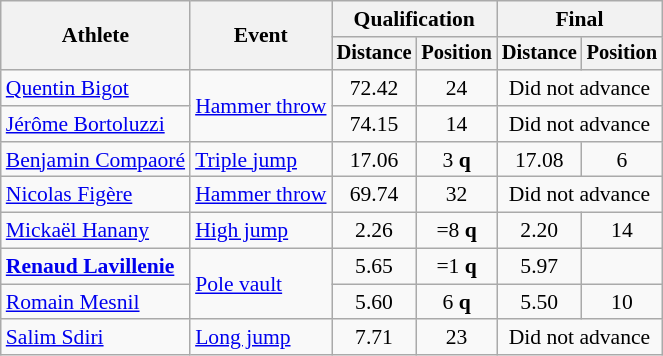<table class=wikitable style="font-size:90%">
<tr>
<th rowspan="2">Athlete</th>
<th rowspan="2">Event</th>
<th colspan="2">Qualification</th>
<th colspan="2">Final</th>
</tr>
<tr style="font-size:95%">
<th>Distance</th>
<th>Position</th>
<th>Distance</th>
<th>Position</th>
</tr>
<tr align=center>
<td align=left><a href='#'>Quentin Bigot</a></td>
<td align=left rowspan=2><a href='#'>Hammer throw</a></td>
<td>72.42</td>
<td>24</td>
<td colspan=2>Did not advance</td>
</tr>
<tr align=center>
<td align=left><a href='#'>Jérôme Bortoluzzi</a></td>
<td>74.15</td>
<td>14</td>
<td colspan=2>Did not advance</td>
</tr>
<tr align=center>
<td align=left><a href='#'>Benjamin Compaoré</a></td>
<td align=left><a href='#'>Triple jump</a></td>
<td>17.06</td>
<td>3 <strong>q</strong></td>
<td>17.08</td>
<td>6</td>
</tr>
<tr align=center>
<td align=left><a href='#'>Nicolas Figère</a></td>
<td align=left><a href='#'>Hammer throw</a></td>
<td>69.74</td>
<td>32</td>
<td colspan=2>Did not advance</td>
</tr>
<tr align=center>
<td align=left><a href='#'>Mickaël Hanany</a></td>
<td align=left><a href='#'>High jump</a></td>
<td>2.26</td>
<td>=8 <strong>q</strong></td>
<td>2.20</td>
<td>14</td>
</tr>
<tr align=center>
<td align=left><strong><a href='#'>Renaud Lavillenie</a></strong></td>
<td align=left rowspan=2><a href='#'>Pole vault</a></td>
<td>5.65</td>
<td>=1 <strong>q</strong></td>
<td>5.97 </td>
<td></td>
</tr>
<tr align=center>
<td align=left><a href='#'>Romain Mesnil</a></td>
<td>5.60</td>
<td>6 <strong>q</strong></td>
<td>5.50</td>
<td>10</td>
</tr>
<tr align=center>
<td align=left><a href='#'>Salim Sdiri</a></td>
<td align=left><a href='#'>Long jump</a></td>
<td>7.71</td>
<td>23</td>
<td colspan=2>Did not advance</td>
</tr>
</table>
